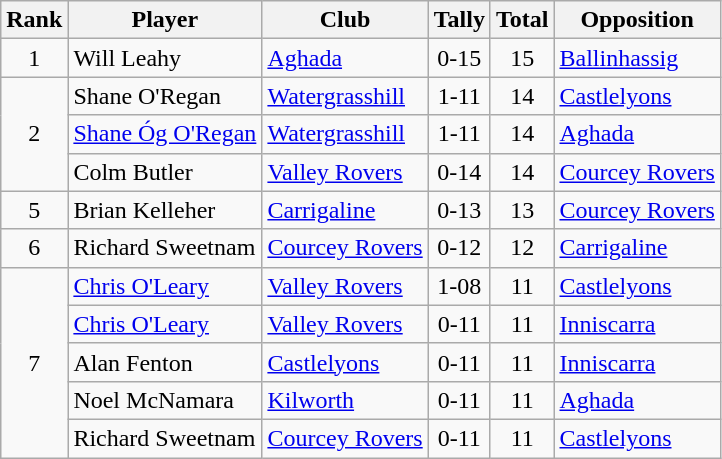<table class="wikitable">
<tr>
<th>Rank</th>
<th>Player</th>
<th>Club</th>
<th>Tally</th>
<th>Total</th>
<th>Opposition</th>
</tr>
<tr>
<td rowspan="1" style="text-align:center;">1</td>
<td>Will Leahy</td>
<td><a href='#'>Aghada</a></td>
<td align=center>0-15</td>
<td align=center>15</td>
<td><a href='#'>Ballinhassig</a></td>
</tr>
<tr>
<td rowspan="3" style="text-align:center;">2</td>
<td>Shane O'Regan</td>
<td><a href='#'>Watergrasshill</a></td>
<td align=center>1-11</td>
<td align=center>14</td>
<td><a href='#'>Castlelyons</a></td>
</tr>
<tr>
<td><a href='#'>Shane Óg O'Regan</a></td>
<td><a href='#'>Watergrasshill</a></td>
<td align=center>1-11</td>
<td align=center>14</td>
<td><a href='#'>Aghada</a></td>
</tr>
<tr>
<td>Colm Butler</td>
<td><a href='#'>Valley Rovers</a></td>
<td align=center>0-14</td>
<td align=center>14</td>
<td><a href='#'>Courcey Rovers</a></td>
</tr>
<tr>
<td rowspan="1" style="text-align:center;">5</td>
<td>Brian Kelleher</td>
<td><a href='#'>Carrigaline</a></td>
<td align=center>0-13</td>
<td align=center>13</td>
<td><a href='#'>Courcey Rovers</a></td>
</tr>
<tr>
<td rowspan="1" style="text-align:center;">6</td>
<td>Richard Sweetnam</td>
<td><a href='#'>Courcey Rovers</a></td>
<td align=center>0-12</td>
<td align=center>12</td>
<td><a href='#'>Carrigaline</a></td>
</tr>
<tr>
<td rowspan="5" style="text-align:center;">7</td>
<td><a href='#'>Chris O'Leary</a></td>
<td><a href='#'>Valley Rovers</a></td>
<td align=center>1-08</td>
<td align=center>11</td>
<td><a href='#'>Castlelyons</a></td>
</tr>
<tr>
<td><a href='#'>Chris O'Leary</a></td>
<td><a href='#'>Valley Rovers</a></td>
<td align=center>0-11</td>
<td align=center>11</td>
<td><a href='#'>Inniscarra</a></td>
</tr>
<tr>
<td>Alan Fenton</td>
<td><a href='#'>Castlelyons</a></td>
<td align=center>0-11</td>
<td align=center>11</td>
<td><a href='#'>Inniscarra</a></td>
</tr>
<tr>
<td>Noel McNamara</td>
<td><a href='#'>Kilworth</a></td>
<td align=center>0-11</td>
<td align=center>11</td>
<td><a href='#'>Aghada</a></td>
</tr>
<tr>
<td>Richard Sweetnam</td>
<td><a href='#'>Courcey Rovers</a></td>
<td align=center>0-11</td>
<td align=center>11</td>
<td><a href='#'>Castlelyons</a></td>
</tr>
</table>
